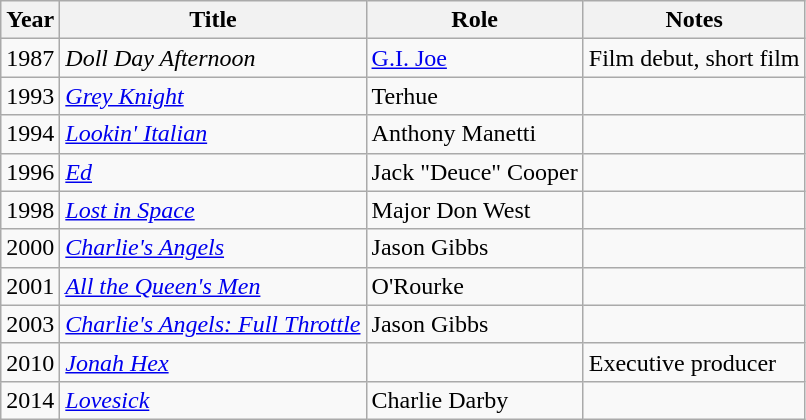<table class="wikitable sortable">
<tr>
<th>Year</th>
<th>Title</th>
<th>Role</th>
<th>Notes</th>
</tr>
<tr>
<td>1987</td>
<td><em>Doll Day Afternoon</em></td>
<td><a href='#'>G.I. Joe</a></td>
<td>Film debut, short film</td>
</tr>
<tr>
<td>1993</td>
<td><em><a href='#'>Grey Knight</a></em></td>
<td>Terhue</td>
<td></td>
</tr>
<tr>
<td>1994</td>
<td><em><a href='#'>Lookin' Italian</a></em></td>
<td>Anthony Manetti</td>
<td></td>
</tr>
<tr>
<td>1996</td>
<td><em><a href='#'>Ed</a></em></td>
<td>Jack "Deuce" Cooper</td>
<td></td>
</tr>
<tr>
<td>1998</td>
<td><em><a href='#'>Lost in Space</a></em></td>
<td>Major Don West</td>
<td></td>
</tr>
<tr>
<td>2000</td>
<td><em><a href='#'>Charlie's Angels</a></em></td>
<td>Jason Gibbs</td>
<td></td>
</tr>
<tr>
<td>2001</td>
<td><em><a href='#'>All the Queen's Men</a></em></td>
<td>O'Rourke</td>
<td></td>
</tr>
<tr>
<td>2003</td>
<td><em><a href='#'>Charlie's Angels: Full Throttle</a></em></td>
<td>Jason Gibbs</td>
<td></td>
</tr>
<tr>
<td>2010</td>
<td><em><a href='#'>Jonah Hex</a></em></td>
<td></td>
<td>Executive producer</td>
</tr>
<tr>
<td>2014</td>
<td><em><a href='#'>Lovesick</a></em></td>
<td>Charlie Darby</td>
<td></td>
</tr>
</table>
